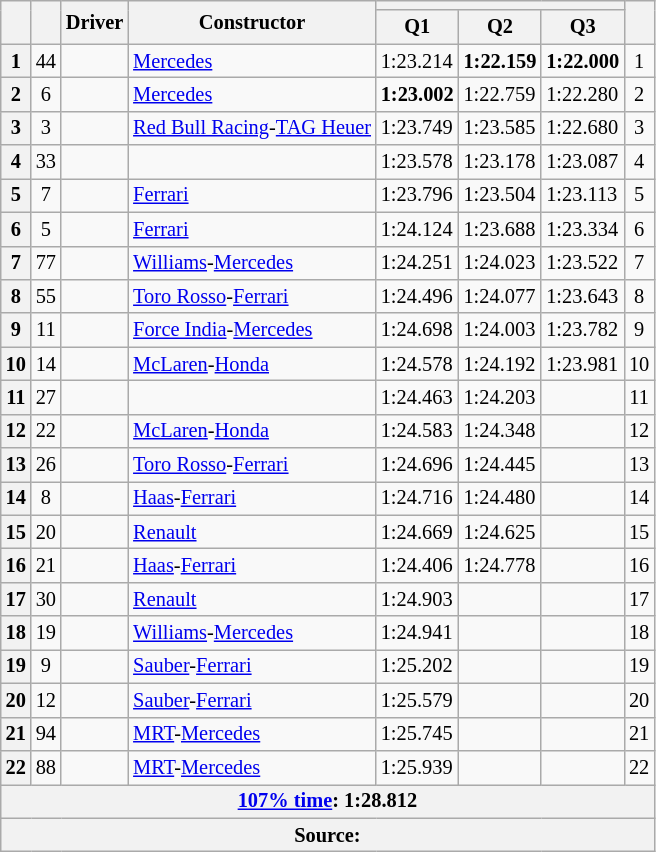<table class="wikitable sortable" style="font-size: 85%;">
<tr>
<th rowspan="2"></th>
<th rowspan="2"></th>
<th rowspan="2">Driver</th>
<th rowspan="2">Constructor</th>
<th colspan="3"></th>
<th rowspan="2"></th>
</tr>
<tr>
<th>Q1</th>
<th>Q2</th>
<th>Q3</th>
</tr>
<tr>
<th>1</th>
<td align="center">44</td>
<td></td>
<td><a href='#'>Mercedes</a></td>
<td>1:23.214</td>
<td><strong>1:22.159</strong></td>
<td><strong>1:22.000</strong></td>
<td align="center">1</td>
</tr>
<tr>
<th>2</th>
<td align="center">6</td>
<td></td>
<td><a href='#'>Mercedes</a></td>
<td><strong>1:23.002</strong></td>
<td>1:22.759</td>
<td>1:22.280</td>
<td align="center">2</td>
</tr>
<tr>
<th>3</th>
<td align="center">3</td>
<td></td>
<td><a href='#'>Red Bull Racing</a>-<a href='#'>TAG Heuer</a></td>
<td>1:23.749</td>
<td>1:23.585</td>
<td>1:22.680</td>
<td align="center">3</td>
</tr>
<tr>
<th>4</th>
<td align="center">33</td>
<td></td>
<td></td>
<td>1:23.578</td>
<td>1:23.178</td>
<td>1:23.087</td>
<td align="center">4</td>
</tr>
<tr>
<th>5</th>
<td align="center">7</td>
<td></td>
<td><a href='#'>Ferrari</a></td>
<td>1:23.796</td>
<td>1:23.504</td>
<td>1:23.113</td>
<td align="center">5</td>
</tr>
<tr>
<th>6</th>
<td align="center">5</td>
<td></td>
<td><a href='#'>Ferrari</a></td>
<td>1:24.124</td>
<td>1:23.688</td>
<td>1:23.334</td>
<td align="center">6</td>
</tr>
<tr>
<th>7</th>
<td align="center">77</td>
<td></td>
<td><a href='#'>Williams</a>-<a href='#'>Mercedes</a></td>
<td>1:24.251</td>
<td>1:24.023</td>
<td>1:23.522</td>
<td align="center">7</td>
</tr>
<tr>
<th>8</th>
<td align="center">55</td>
<td></td>
<td><a href='#'>Toro Rosso</a>-<a href='#'>Ferrari</a></td>
<td>1:24.496</td>
<td>1:24.077</td>
<td>1:23.643</td>
<td align="center">8</td>
</tr>
<tr>
<th>9</th>
<td align="center">11</td>
<td></td>
<td><a href='#'>Force India</a>-<a href='#'>Mercedes</a></td>
<td>1:24.698</td>
<td>1:24.003</td>
<td>1:23.782</td>
<td align="center">9</td>
</tr>
<tr>
<th>10</th>
<td align="center">14</td>
<td></td>
<td><a href='#'>McLaren</a>-<a href='#'>Honda</a></td>
<td>1:24.578</td>
<td>1:24.192</td>
<td>1:23.981</td>
<td align="center">10</td>
</tr>
<tr>
<th>11</th>
<td align="center">27</td>
<td></td>
<td></td>
<td>1:24.463</td>
<td>1:24.203</td>
<td></td>
<td align="center">11</td>
</tr>
<tr>
<th>12</th>
<td align="center">22</td>
<td></td>
<td><a href='#'>McLaren</a>-<a href='#'>Honda</a></td>
<td>1:24.583</td>
<td>1:24.348</td>
<td></td>
<td align="center">12</td>
</tr>
<tr>
<th>13</th>
<td align="center">26</td>
<td></td>
<td><a href='#'>Toro Rosso</a>-<a href='#'>Ferrari</a></td>
<td>1:24.696</td>
<td>1:24.445</td>
<td></td>
<td align="center">13</td>
</tr>
<tr>
<th>14</th>
<td align="center">8</td>
<td></td>
<td><a href='#'>Haas</a>-<a href='#'>Ferrari</a></td>
<td>1:24.716</td>
<td>1:24.480</td>
<td></td>
<td align="center">14</td>
</tr>
<tr>
<th>15</th>
<td align="center">20</td>
<td></td>
<td><a href='#'>Renault</a></td>
<td>1:24.669</td>
<td>1:24.625</td>
<td></td>
<td align="center">15</td>
</tr>
<tr>
<th>16</th>
<td align="center">21</td>
<td></td>
<td><a href='#'>Haas</a>-<a href='#'>Ferrari</a></td>
<td>1:24.406</td>
<td>1:24.778</td>
<td></td>
<td align="center">16</td>
</tr>
<tr>
<th>17</th>
<td align="center">30</td>
<td></td>
<td><a href='#'>Renault</a></td>
<td>1:24.903</td>
<td></td>
<td></td>
<td align="center">17</td>
</tr>
<tr>
<th>18</th>
<td align="center">19</td>
<td></td>
<td><a href='#'>Williams</a>-<a href='#'>Mercedes</a></td>
<td>1:24.941</td>
<td></td>
<td></td>
<td align="center">18</td>
</tr>
<tr>
<th>19</th>
<td align="center">9</td>
<td></td>
<td><a href='#'>Sauber</a>-<a href='#'>Ferrari</a></td>
<td>1:25.202</td>
<td></td>
<td></td>
<td align="center">19</td>
</tr>
<tr>
<th>20</th>
<td align="center">12</td>
<td></td>
<td><a href='#'>Sauber</a>-<a href='#'>Ferrari</a></td>
<td>1:25.579</td>
<td></td>
<td></td>
<td align="center">20</td>
</tr>
<tr>
<th>21</th>
<td align="center">94</td>
<td></td>
<td><a href='#'>MRT</a>-<a href='#'>Mercedes</a></td>
<td>1:25.745</td>
<td></td>
<td></td>
<td align="center">21</td>
</tr>
<tr>
<th>22</th>
<td align="center">88</td>
<td></td>
<td><a href='#'>MRT</a>-<a href='#'>Mercedes</a></td>
<td>1:25.939</td>
<td></td>
<td></td>
<td align="center">22</td>
</tr>
<tr>
<th colspan=8><a href='#'>107% time</a>: 1:28.812</th>
</tr>
<tr>
<th colspan=8>Source:</th>
</tr>
</table>
